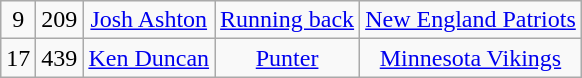<table class="wikitable" style="text-align:center">
<tr>
<td>9</td>
<td>209</td>
<td><a href='#'>Josh Ashton</a></td>
<td><a href='#'>Running back</a></td>
<td><a href='#'>New England Patriots</a></td>
</tr>
<tr>
<td>17</td>
<td>439</td>
<td><a href='#'>Ken Duncan</a></td>
<td><a href='#'>Punter</a></td>
<td><a href='#'>Minnesota Vikings</a></td>
</tr>
</table>
